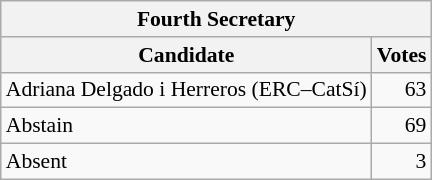<table class="wikitable" style="font-size:90%; text-align:right;">
<tr>
<th colspan="2">Fourth Secretary</th>
</tr>
<tr>
<th>Candidate</th>
<th>Votes</th>
</tr>
<tr>
<td align=left>Adriana Delgado i Herreros (ERC–CatSí)</td>
<td>63</td>
</tr>
<tr>
<td align=left>Abstain</td>
<td>69</td>
</tr>
<tr>
<td align=left>Absent</td>
<td>3</td>
</tr>
</table>
